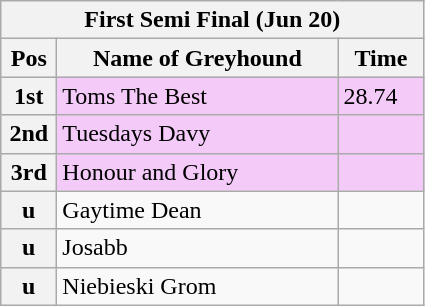<table class="wikitable">
<tr>
<th colspan="6">First Semi Final (Jun 20)</th>
</tr>
<tr>
<th width=30>Pos</th>
<th width=180>Name of Greyhound</th>
<th width=50>Time</th>
</tr>
<tr style="background: #f4caf9;">
<th>1st</th>
<td>Toms The Best</td>
<td>28.74</td>
</tr>
<tr style="background: #f4caf9;">
<th>2nd</th>
<td>Tuesdays Davy</td>
<td></td>
</tr>
<tr style="background: #f4caf9;">
<th>3rd</th>
<td>Honour and Glory</td>
<td></td>
</tr>
<tr>
<th>u</th>
<td>Gaytime Dean</td>
<td></td>
</tr>
<tr>
<th>u</th>
<td>Josabb</td>
<td></td>
</tr>
<tr>
<th>u</th>
<td>Niebieski Grom</td>
<td></td>
</tr>
</table>
